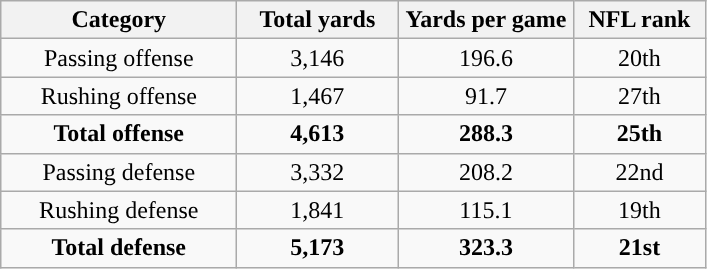<table class="wikitable" style="text-align:center">
<tr>
<th width=150px>Category</th>
<th width=100px>Total yards</th>
<th width=110px>Yards per game</th>
<th width=80px>NFL rank<br></th>
</tr>
<tr>
<td>Passing offense</td>
<td>3,146</td>
<td>196.6</td>
<td>20th</td>
</tr>
<tr>
<td>Rushing offense</td>
<td>1,467</td>
<td>91.7</td>
<td>27th</td>
</tr>
<tr>
<td><strong>Total offense</strong></td>
<td><strong>4,613</strong></td>
<td><strong>288.3</strong></td>
<td><strong>25th</strong></td>
</tr>
<tr>
<td>Passing defense</td>
<td>3,332</td>
<td>208.2</td>
<td>22nd</td>
</tr>
<tr>
<td>Rushing defense</td>
<td>1,841</td>
<td>115.1</td>
<td>19th</td>
</tr>
<tr>
<td><strong>Total defense</strong></td>
<td><strong>5,173</strong></td>
<td><strong>323.3</strong></td>
<td><strong>21st</strong></td>
</tr>
</table>
